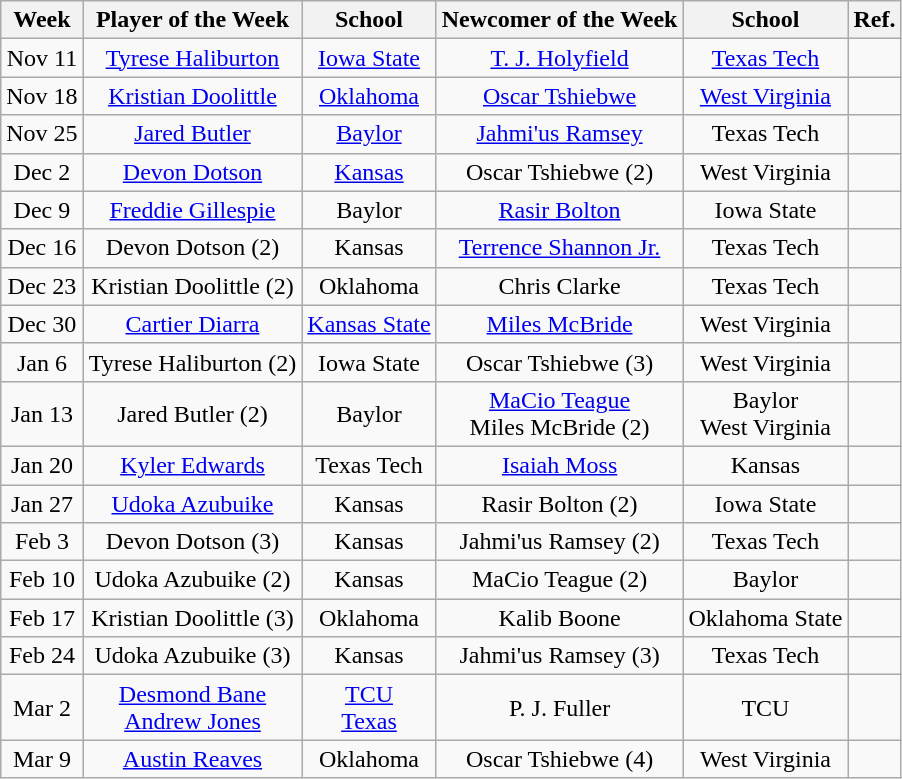<table class=wikitable style="text-align:center">
<tr>
<th>Week</th>
<th>Player of the Week</th>
<th>School</th>
<th>Newcomer of the Week</th>
<th>School</th>
<th>Ref.</th>
</tr>
<tr>
<td>Nov 11</td>
<td><a href='#'>Tyrese Haliburton</a></td>
<td><a href='#'>Iowa State</a></td>
<td><a href='#'>T. J. Holyfield</a></td>
<td><a href='#'>Texas Tech</a></td>
<td align=center></td>
</tr>
<tr>
<td>Nov 18</td>
<td><a href='#'>Kristian Doolittle</a></td>
<td><a href='#'>Oklahoma</a></td>
<td><a href='#'>Oscar Tshiebwe</a></td>
<td><a href='#'>West Virginia</a></td>
<td align=center></td>
</tr>
<tr>
<td>Nov 25</td>
<td><a href='#'>Jared Butler</a></td>
<td><a href='#'>Baylor</a></td>
<td><a href='#'>Jahmi'us Ramsey</a></td>
<td>Texas Tech</td>
<td align=center></td>
</tr>
<tr>
<td>Dec 2</td>
<td><a href='#'>Devon Dotson</a></td>
<td><a href='#'>Kansas</a></td>
<td>Oscar Tshiebwe (2)</td>
<td>West Virginia</td>
<td align=center></td>
</tr>
<tr>
<td>Dec 9</td>
<td><a href='#'>Freddie Gillespie</a></td>
<td>Baylor</td>
<td><a href='#'>Rasir Bolton</a></td>
<td>Iowa State</td>
<td align=center></td>
</tr>
<tr>
<td>Dec 16</td>
<td>Devon Dotson (2)</td>
<td>Kansas</td>
<td><a href='#'>Terrence Shannon Jr.</a></td>
<td>Texas Tech</td>
<td align=center></td>
</tr>
<tr>
<td>Dec 23</td>
<td>Kristian Doolittle (2)</td>
<td>Oklahoma</td>
<td>Chris Clarke</td>
<td>Texas Tech</td>
<td align=center></td>
</tr>
<tr>
<td>Dec 30</td>
<td><a href='#'>Cartier Diarra</a></td>
<td><a href='#'>Kansas State</a></td>
<td><a href='#'>Miles McBride</a></td>
<td>West Virginia</td>
<td align=center></td>
</tr>
<tr>
<td>Jan 6</td>
<td>Tyrese Haliburton (2)</td>
<td>Iowa State</td>
<td>Oscar Tshiebwe (3)</td>
<td>West Virginia</td>
<td align=center></td>
</tr>
<tr>
<td>Jan 13</td>
<td>Jared Butler (2)</td>
<td>Baylor</td>
<td><a href='#'>MaCio Teague</a><br>Miles McBride (2)</td>
<td>Baylor<br>West Virginia</td>
<td align=center></td>
</tr>
<tr>
<td>Jan 20</td>
<td><a href='#'>Kyler Edwards</a></td>
<td>Texas Tech</td>
<td><a href='#'>Isaiah Moss</a></td>
<td>Kansas</td>
<td align=center></td>
</tr>
<tr>
<td>Jan 27</td>
<td><a href='#'>Udoka Azubuike</a></td>
<td>Kansas</td>
<td>Rasir Bolton (2)</td>
<td>Iowa State</td>
<td align=center></td>
</tr>
<tr>
<td>Feb 3</td>
<td>Devon Dotson (3)</td>
<td>Kansas</td>
<td>Jahmi'us Ramsey (2)</td>
<td>Texas Tech</td>
<td align=center></td>
</tr>
<tr>
<td>Feb 10</td>
<td>Udoka Azubuike (2)</td>
<td>Kansas</td>
<td>MaCio Teague (2)</td>
<td>Baylor</td>
<td align=center></td>
</tr>
<tr>
<td>Feb 17</td>
<td>Kristian Doolittle (3)</td>
<td>Oklahoma</td>
<td>Kalib Boone</td>
<td>Oklahoma State</td>
<td align=center></td>
</tr>
<tr>
<td>Feb 24</td>
<td>Udoka Azubuike (3)</td>
<td>Kansas</td>
<td>Jahmi'us Ramsey (3)</td>
<td>Texas Tech</td>
<td align=center></td>
</tr>
<tr>
<td>Mar 2</td>
<td><a href='#'>Desmond Bane</a><br><a href='#'>Andrew Jones</a></td>
<td><a href='#'>TCU</a><br><a href='#'>Texas</a></td>
<td>P. J. Fuller</td>
<td>TCU</td>
<td align=center></td>
</tr>
<tr>
<td>Mar 9</td>
<td><a href='#'>Austin Reaves</a></td>
<td>Oklahoma</td>
<td>Oscar Tshiebwe (4)</td>
<td>West Virginia</td>
<td align=center></td>
</tr>
</table>
